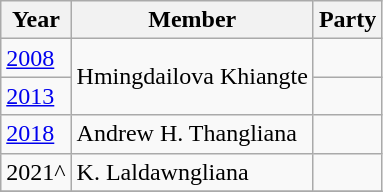<table class="wikitable sortable">
<tr>
<th>Year</th>
<th>Member</th>
<th colspan="2">Party</th>
</tr>
<tr>
<td><a href='#'>2008</a></td>
<td rowspan=2>Hmingdailova Khiangte</td>
<td></td>
</tr>
<tr>
<td><a href='#'>2013</a></td>
</tr>
<tr>
<td><a href='#'>2018</a></td>
<td>Andrew H. Thangliana</td>
<td></td>
</tr>
<tr>
<td>2021^</td>
<td>K. Laldawngliana</td>
<td></td>
</tr>
<tr>
</tr>
</table>
